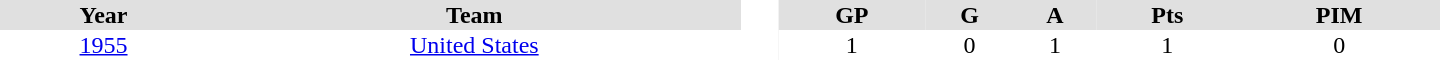<table border="0" cellpadding="1" cellspacing="0" style="text-align:center; width:60em">
<tr ALIGN="center" bgcolor="#e0e0e0">
<th>Year</th>
<th>Team</th>
<th ALIGN="center" rowspan="99" bgcolor="#ffffff"> </th>
<th>GP</th>
<th>G</th>
<th>A</th>
<th>Pts</th>
<th>PIM</th>
</tr>
<tr ALIGN="center">
<td><a href='#'>1955</a></td>
<td><a href='#'>United States</a></td>
<td>1</td>
<td>0</td>
<td>1</td>
<td>1</td>
<td>0</td>
</tr>
</table>
